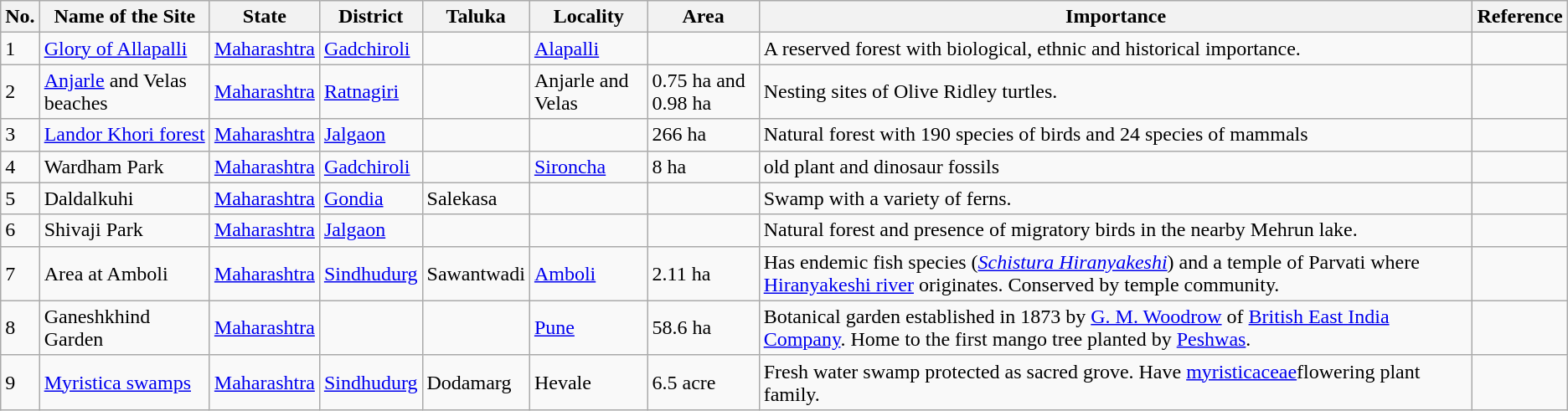<table class="wikitable sortable">
<tr>
<th>No.</th>
<th>Name of the Site</th>
<th>State</th>
<th>District</th>
<th>Taluka</th>
<th>Locality</th>
<th>Area</th>
<th>Importance</th>
<th>Reference</th>
</tr>
<tr>
<td>1</td>
<td><a href='#'>Glory of Allapalli</a></td>
<td><a href='#'>Maharashtra</a></td>
<td><a href='#'>Gadchiroli</a></td>
<td></td>
<td><a href='#'>Alapalli</a></td>
<td></td>
<td>A reserved forest with biological, ethnic and historical importance.</td>
<td></td>
</tr>
<tr>
<td>2</td>
<td><a href='#'>Anjarle</a> and Velas beaches</td>
<td><a href='#'>Maharashtra</a></td>
<td><a href='#'>Ratnagiri</a></td>
<td></td>
<td>Anjarle and Velas</td>
<td>0.75 ha and 0.98 ha</td>
<td>Nesting sites of Olive Ridley turtles.</td>
<td></td>
</tr>
<tr>
<td>3</td>
<td><a href='#'>Landor Khori forest</a></td>
<td><a href='#'>Maharashtra</a></td>
<td><a href='#'>Jalgaon</a></td>
<td></td>
<td></td>
<td>266 ha</td>
<td>Natural forest with 190 species of birds and 24 species of mammals</td>
<td></td>
</tr>
<tr>
<td>4</td>
<td>Wardham Park</td>
<td><a href='#'>Maharashtra</a></td>
<td><a href='#'>Gadchiroli</a></td>
<td></td>
<td><a href='#'>Sironcha</a></td>
<td>8 ha</td>
<td>old plant and dinosaur fossils</td>
<td></td>
</tr>
<tr>
<td>5</td>
<td>Daldalkuhi</td>
<td><a href='#'>Maharashtra</a></td>
<td><a href='#'>Gondia</a></td>
<td>Salekasa</td>
<td></td>
<td></td>
<td>Swamp with a variety of ferns.</td>
<td></td>
</tr>
<tr>
<td>6</td>
<td>Shivaji Park</td>
<td><a href='#'>Maharashtra</a></td>
<td><a href='#'>Jalgaon</a></td>
<td></td>
<td></td>
<td></td>
<td>Natural forest and presence of migratory birds in the nearby Mehrun lake.</td>
<td></td>
</tr>
<tr>
<td>7</td>
<td>Area at Amboli</td>
<td><a href='#'>Maharashtra</a></td>
<td><a href='#'>Sindhudurg</a></td>
<td>Sawantwadi</td>
<td><a href='#'>Amboli</a></td>
<td>2.11 ha</td>
<td>Has endemic fish species (<a href='#'><em>Schistura Hiranyakeshi</em></a>) and a temple of Parvati where <a href='#'>Hiranyakeshi river</a> originates. Conserved by temple community.</td>
<td></td>
</tr>
<tr>
<td>8</td>
<td>Ganeshkhind Garden</td>
<td><a href='#'>Maharashtra</a></td>
<td></td>
<td></td>
<td><a href='#'>Pune</a></td>
<td>58.6 ha</td>
<td>Botanical garden established in 1873 by <a href='#'>G. M. Woodrow</a> of <a href='#'>British East India Company</a>. Home to the first mango tree planted by <a href='#'>Peshwas</a>.</td>
<td></td>
</tr>
<tr>
<td>9</td>
<td><a href='#'>Myristica swamps</a></td>
<td><a href='#'>Maharashtra</a></td>
<td><a href='#'>Sindhudurg</a></td>
<td>Dodamarg</td>
<td>Hevale</td>
<td>6.5 acre</td>
<td>Fresh water swamp protected as sacred grove.  Have <a href='#'>myristicaceae</a>flowering plant family.</td>
<td></td>
</tr>
</table>
